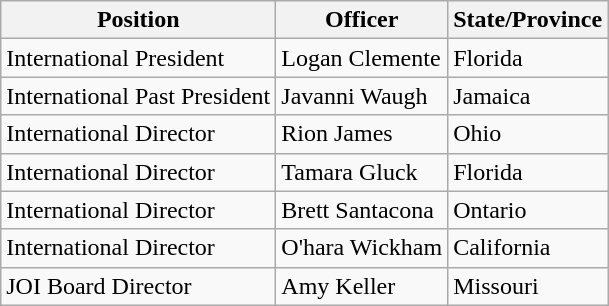<table class="wikitable">
<tr>
<th>Position</th>
<th>Officer</th>
<th>State/Province</th>
</tr>
<tr>
<td>International President</td>
<td>Logan Clemente</td>
<td>Florida</td>
</tr>
<tr>
<td>International Past President</td>
<td>Javanni Waugh</td>
<td>Jamaica</td>
</tr>
<tr>
<td>International Director</td>
<td>Rion James</td>
<td>Ohio</td>
</tr>
<tr>
<td>International Director</td>
<td>Tamara Gluck</td>
<td>Florida</td>
</tr>
<tr>
<td>International Director</td>
<td>Brett Santacona</td>
<td>Ontario</td>
</tr>
<tr>
<td>International Director</td>
<td>O'hara Wickham</td>
<td>California</td>
</tr>
<tr>
<td>JOI Board Director</td>
<td>Amy Keller</td>
<td>Missouri</td>
</tr>
</table>
